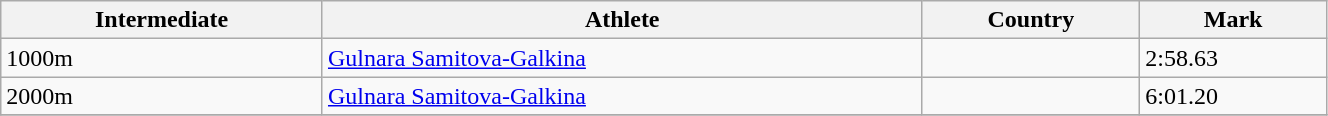<table class="wikitable" width=70%>
<tr>
<th>Intermediate</th>
<th>Athlete</th>
<th>Country</th>
<th>Mark</th>
</tr>
<tr>
<td>1000m</td>
<td><a href='#'>Gulnara Samitova-Galkina</a></td>
<td></td>
<td>2:58.63</td>
</tr>
<tr>
<td>2000m</td>
<td><a href='#'>Gulnara Samitova-Galkina</a></td>
<td></td>
<td>6:01.20</td>
</tr>
<tr>
</tr>
</table>
